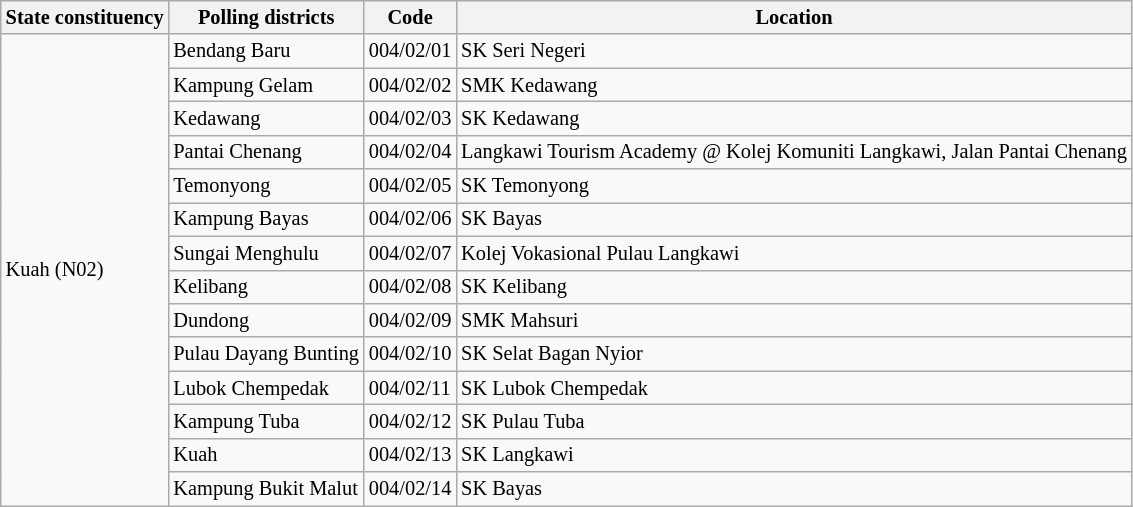<table class="wikitable sortable mw-collapsible" style="white-space:nowrap;font-size:85%">
<tr>
<th>State constituency</th>
<th>Polling districts</th>
<th>Code</th>
<th>Location</th>
</tr>
<tr>
<td rowspan="14">Kuah (N02)</td>
<td>Bendang Baru</td>
<td>004/02/01</td>
<td>SK Seri Negeri</td>
</tr>
<tr>
<td>Kampung Gelam</td>
<td>004/02/02</td>
<td>SMK Kedawang</td>
</tr>
<tr>
<td>Kedawang</td>
<td>004/02/03</td>
<td>SK Kedawang</td>
</tr>
<tr>
<td>Pantai Chenang</td>
<td>004/02/04</td>
<td>Langkawi Tourism Academy @ Kolej Komuniti Langkawi, Jalan Pantai Chenang</td>
</tr>
<tr>
<td>Temonyong</td>
<td>004/02/05</td>
<td>SK Temonyong</td>
</tr>
<tr>
<td>Kampung Bayas</td>
<td>004/02/06</td>
<td>SK Bayas</td>
</tr>
<tr>
<td>Sungai Menghulu</td>
<td>004/02/07</td>
<td>Kolej Vokasional Pulau Langkawi</td>
</tr>
<tr>
<td>Kelibang</td>
<td>004/02/08</td>
<td>SK Kelibang</td>
</tr>
<tr>
<td>Dundong</td>
<td>004/02/09</td>
<td>SMK Mahsuri</td>
</tr>
<tr>
<td>Pulau Dayang Bunting</td>
<td>004/02/10</td>
<td>SK Selat Bagan Nyior</td>
</tr>
<tr>
<td>Lubok Chempedak</td>
<td>004/02/11</td>
<td>SK Lubok Chempedak</td>
</tr>
<tr>
<td>Kampung Tuba</td>
<td>004/02/12</td>
<td>SK Pulau Tuba</td>
</tr>
<tr>
<td>Kuah</td>
<td>004/02/13</td>
<td>SK Langkawi</td>
</tr>
<tr>
<td>Kampung Bukit Malut</td>
<td>004/02/14</td>
<td>SK Bayas</td>
</tr>
</table>
